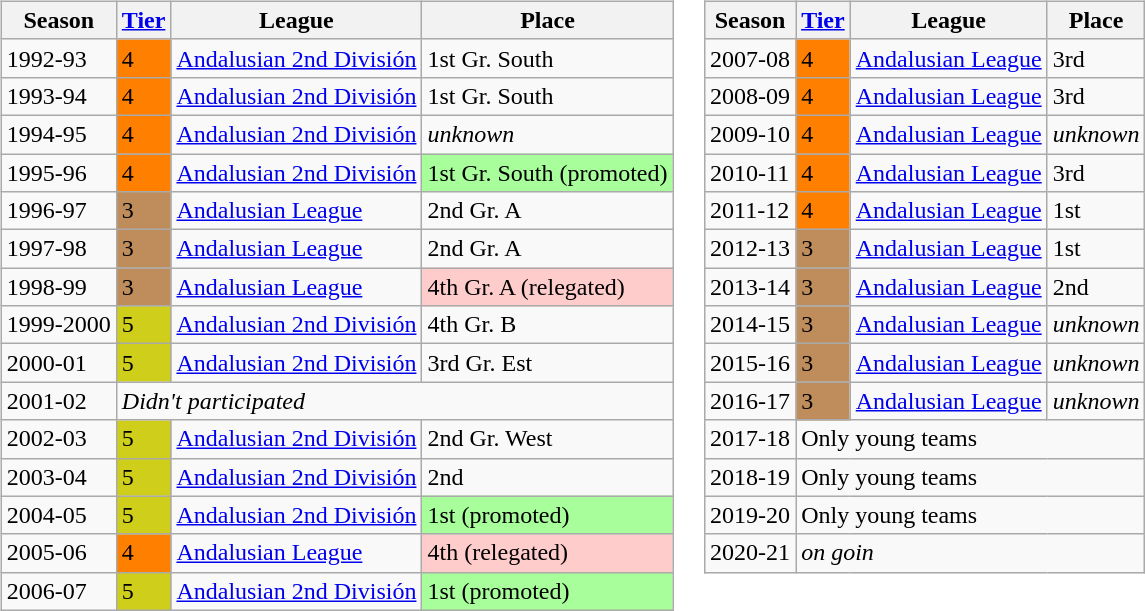<table>
<tr>
<td valign="top"><br><table class="wikitable">
<tr>
<th>Season</th>
<th><a href='#'>Tier</a></th>
<th>League</th>
<th>Place</th>
</tr>
<tr>
<td>1992-93</td>
<td style="background:#FF7F00;">4</td>
<td><a href='#'>Andalusian 2nd División</a></td>
<td>1st Gr. South</td>
</tr>
<tr>
<td>1993-94</td>
<td style="background:#FF7F00;">4</td>
<td><a href='#'>Andalusian 2nd División</a></td>
<td>1st Gr. South</td>
</tr>
<tr>
<td>1994-95</td>
<td style="background:#FF7F00;">4</td>
<td><a href='#'>Andalusian 2nd División</a></td>
<td><em>unknown</em></td>
</tr>
<tr>
<td>1995-96</td>
<td style="background:#FF7F00;">4</td>
<td><a href='#'>Andalusian 2nd División</a></td>
<td bgcolor="#A7FE9A">1st Gr. South (promoted)</td>
</tr>
<tr>
<td>1996-97</td>
<td style="background:#BF8D5B;">3</td>
<td><a href='#'>Andalusian League</a></td>
<td>2nd Gr. A</td>
</tr>
<tr>
<td>1997-98</td>
<td style="background:#BF8D5B;">3</td>
<td><a href='#'>Andalusian League</a></td>
<td>2nd Gr. A</td>
</tr>
<tr>
<td>1998-99</td>
<td style="background:#BF8D5B;">3</td>
<td><a href='#'>Andalusian League</a></td>
<td bgcolor="#FFCCCC">4th Gr. A (relegated)</td>
</tr>
<tr>
<td>1999-2000</td>
<td style="background:#CECE1B;">5</td>
<td><a href='#'>Andalusian 2nd División</a></td>
<td>4th Gr. B</td>
</tr>
<tr>
<td>2000-01</td>
<td style="background:#CECE1B;">5</td>
<td><a href='#'>Andalusian 2nd División</a></td>
<td>3rd Gr. Est</td>
</tr>
<tr>
<td>2001-02</td>
<td colspan="3"><em>Didn't participated</em></td>
</tr>
<tr>
<td>2002-03</td>
<td style="background:#CECE1B;">5</td>
<td><a href='#'>Andalusian 2nd División</a></td>
<td>2nd Gr. West</td>
</tr>
<tr>
<td>2003-04</td>
<td style="background:#CECE1B;">5</td>
<td><a href='#'>Andalusian 2nd División</a></td>
<td>2nd</td>
</tr>
<tr>
<td>2004-05</td>
<td style="background:#CECE1B;">5</td>
<td><a href='#'>Andalusian 2nd División</a></td>
<td bgcolor="#A7FE9A">1st (promoted)</td>
</tr>
<tr>
<td>2005-06</td>
<td style="background:#FF7F00;">4</td>
<td><a href='#'>Andalusian League</a></td>
<td bgcolor="#FFCCCC">4th (relegated)</td>
</tr>
<tr>
<td>2006-07</td>
<td style="background:#CECE1B;">5</td>
<td><a href='#'>Andalusian 2nd División</a></td>
<td bgcolor="#A7FE9A">1st (promoted)</td>
</tr>
</table>
</td>
<td valign="top"><br><table class="wikitable">
<tr>
<th>Season</th>
<th><a href='#'>Tier</a></th>
<th>League</th>
<th>Place</th>
</tr>
<tr>
<td>2007-08</td>
<td style="background:#FF7F00;">4</td>
<td><a href='#'>Andalusian League</a></td>
<td>3rd</td>
</tr>
<tr>
<td>2008-09</td>
<td style="background:#FF7F00;">4</td>
<td><a href='#'>Andalusian League</a></td>
<td>3rd</td>
</tr>
<tr>
<td>2009-10</td>
<td style="background:#FF7F00;">4</td>
<td><a href='#'>Andalusian League</a></td>
<td><em>unknown</em></td>
</tr>
<tr>
<td>2010-11</td>
<td style="background:#FF7F00;">4</td>
<td><a href='#'>Andalusian League</a></td>
<td>3rd</td>
</tr>
<tr>
<td>2011-12</td>
<td style="background:#FF7F00;">4</td>
<td><a href='#'>Andalusian League</a></td>
<td>1st</td>
</tr>
<tr>
<td>2012-13</td>
<td style="background:#BF8D5B;">3</td>
<td><a href='#'>Andalusian League</a></td>
<td>1st</td>
</tr>
<tr>
<td>2013-14</td>
<td style="background:#BF8D5B;">3</td>
<td><a href='#'>Andalusian League</a></td>
<td>2nd</td>
</tr>
<tr>
<td>2014-15</td>
<td style="background:#BF8D5B;">3</td>
<td><a href='#'>Andalusian League</a></td>
<td><em>unknown</em></td>
</tr>
<tr>
<td>2015-16</td>
<td style="background:#BF8D5B;">3</td>
<td><a href='#'>Andalusian League</a></td>
<td><em>unknown</em></td>
</tr>
<tr>
<td>2016-17</td>
<td style="background:#BF8D5B;">3</td>
<td><a href='#'>Andalusian League</a></td>
<td><em>unknown</em></td>
</tr>
<tr>
<td>2017-18</td>
<td colspan="3">Only young teams</td>
</tr>
<tr>
<td>2018-19</td>
<td colspan="3">Only young teams</td>
</tr>
<tr>
<td>2019-20</td>
<td colspan="3">Only young teams</td>
</tr>
<tr>
<td>2020-21</td>
<td colspan="3"><em>on goin</em></td>
</tr>
</table>
</td>
</tr>
</table>
